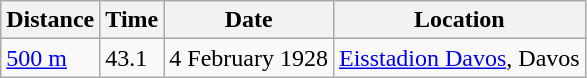<table class="wikitable">
<tr>
<th>Distance</th>
<th>Time</th>
<th>Date</th>
<th>Location</th>
</tr>
<tr>
<td><a href='#'>500 m</a></td>
<td>43.1</td>
<td>4 February 1928</td>
<td align="left"><a href='#'>Eisstadion Davos</a>, Davos</td>
</tr>
</table>
